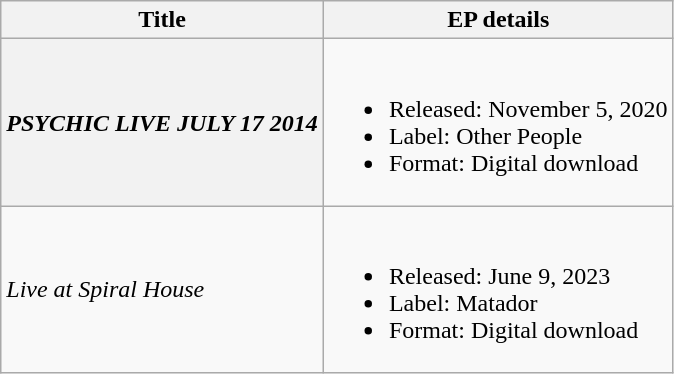<table class="wikitable plainrowheaders">
<tr>
<th>Title</th>
<th>EP details</th>
</tr>
<tr>
<th scope="row"><em>PSYCHIC LIVE JULY 17 2014</em></th>
<td><br><ul><li>Released: November 5, 2020</li><li>Label: Other People</li><li>Format: Digital download</li></ul></td>
</tr>
<tr>
<td><em>Live at Spiral House</em></td>
<td><br><ul><li>Released: June 9, 2023</li><li>Label: Matador</li><li>Format: Digital download</li></ul></td>
</tr>
</table>
